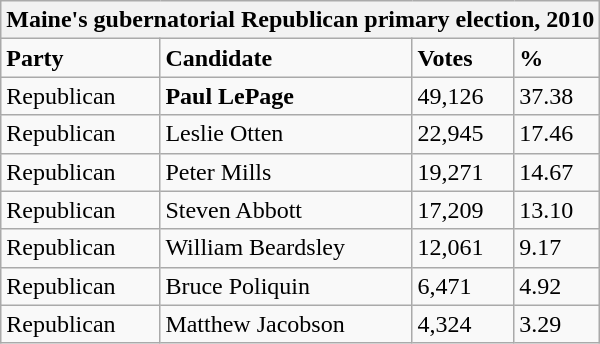<table class="wikitable">
<tr>
<th colspan="4">Maine's gubernatorial Republican primary election, 2010</th>
</tr>
<tr>
<td><strong>Party</strong></td>
<td><strong>Candidate</strong></td>
<td><strong>Votes</strong></td>
<td><strong>%</strong></td>
</tr>
<tr>
<td>Republican</td>
<td><strong>Paul LePage</strong></td>
<td>49,126</td>
<td>37.38</td>
</tr>
<tr>
<td>Republican</td>
<td>Leslie Otten</td>
<td>22,945</td>
<td>17.46</td>
</tr>
<tr>
<td>Republican</td>
<td>Peter Mills</td>
<td>19,271</td>
<td>14.67</td>
</tr>
<tr>
<td>Republican</td>
<td>Steven Abbott</td>
<td>17,209</td>
<td>13.10</td>
</tr>
<tr>
<td>Republican</td>
<td>William Beardsley</td>
<td>12,061</td>
<td>9.17</td>
</tr>
<tr>
<td>Republican</td>
<td>Bruce Poliquin</td>
<td>6,471</td>
<td>4.92</td>
</tr>
<tr>
<td>Republican</td>
<td>Matthew Jacobson</td>
<td>4,324</td>
<td>3.29</td>
</tr>
</table>
